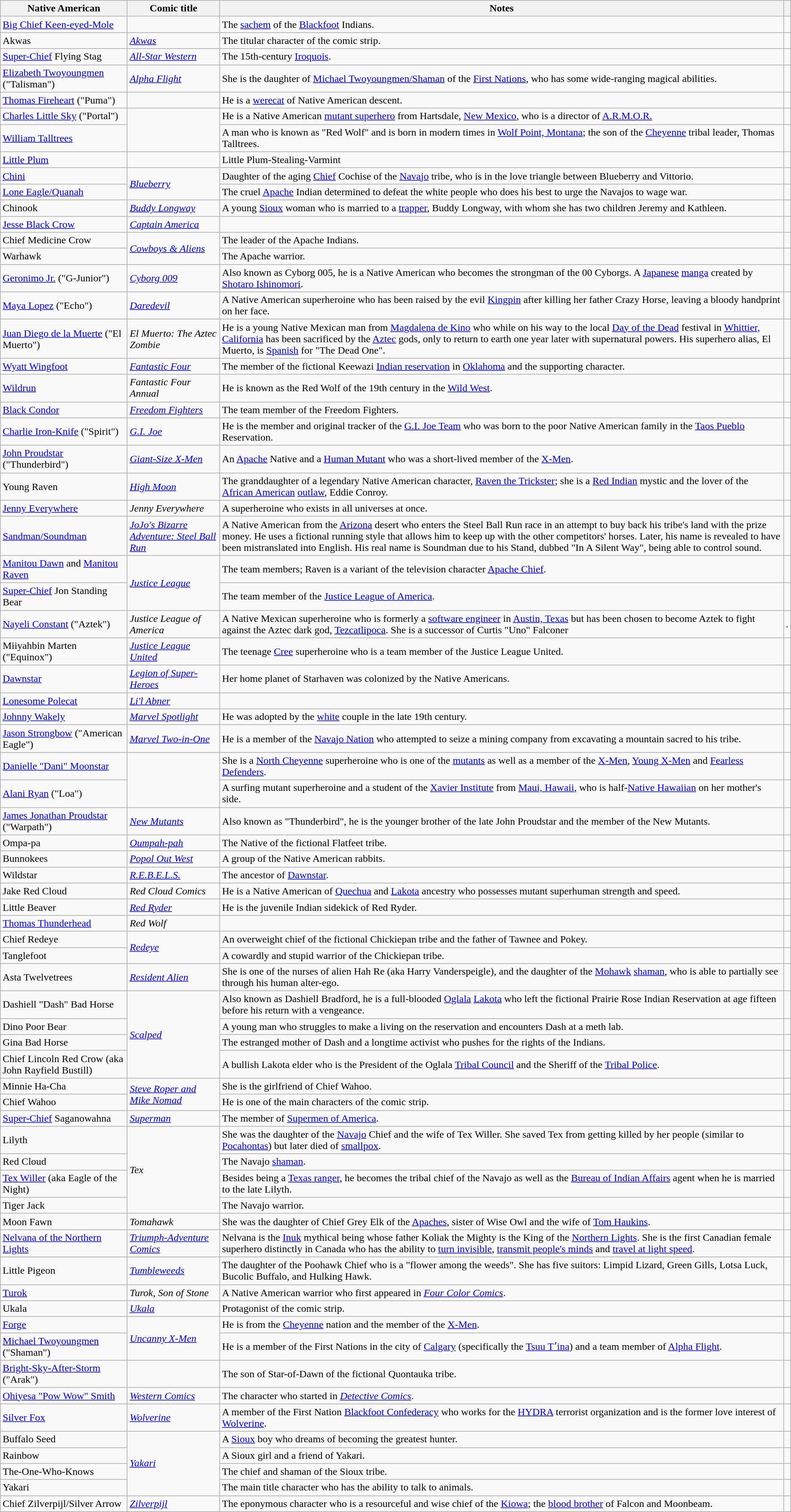<table class="wikitable sortable">
<tr>
<th>Native American</th>
<th>Comic title</th>
<th class="unsortable">Notes</th>
<th class="unsortable"></th>
</tr>
<tr>
<td><a href='#'>Big Chief Keen-eyed-Mole</a></td>
<td><em></em></td>
<td>The <a href='#'>sachem</a> of the <a href='#'>Blackfoot</a> Indians.</td>
<td></td>
</tr>
<tr>
<td>Akwas</td>
<td><em><a href='#'>Akwas</a></em></td>
<td>The titular character of the comic strip.</td>
<td></td>
</tr>
<tr>
<td><a href='#'>Super-Chief</a> Flying Stag</td>
<td><em><a href='#'>All-Star Western</a></em></td>
<td>The 15th-century <a href='#'>Iroquois</a>.</td>
<td></td>
</tr>
<tr>
<td><a href='#'>Elizabeth Twoyoungmen</a> ("Talisman")</td>
<td><em><a href='#'>Alpha Flight</a></em></td>
<td>She is the daughter of <a href='#'>Michael Twoyoungmen/Shaman</a> of the <a href='#'>First Nations</a>, who has some wide-ranging magical abilities.</td>
<td></td>
</tr>
<tr>
<td><a href='#'>Thomas Fireheart</a> ("Puma")</td>
<td><em></em></td>
<td>He is a <a href='#'>werecat</a> of Native American descent.</td>
<td></td>
</tr>
<tr>
<td><a href='#'>Charles Little Sky</a> ("Portal")</td>
<td rowspan="2"><em></em></td>
<td>He is a Native American <a href='#'>mutant superhero</a> from Hartsdale, <a href='#'>New Mexico</a>, who is a director of <a href='#'>A.R.M.O.R.</a></td>
<td></td>
</tr>
<tr>
<td><a href='#'>William Talltrees</a></td>
<td>A man who is known as "Red Wolf" and is born in modern times in <a href='#'>Wolf Point, Montana</a>; the son of the <a href='#'>Cheyenne</a> tribal leader, Thomas Talltrees.</td>
<td></td>
</tr>
<tr>
<td><a href='#'>Little Plum</a></td>
<td><em></em></td>
<td>Little Plum-Stealing-Varmint</td>
</tr>
<tr>
<td><a href='#'>Chini</a></td>
<td rowspan="2"><em><a href='#'>Blueberry</a></em></td>
<td>Daughter of the aging <a href='#'>Chief</a> Cochise of the <a href='#'>Navajo</a> tribe, who is in the love triangle between Blueberry and Vittorio.</td>
<td></td>
</tr>
<tr>
<td><a href='#'>Lone Eagle/Quanah</a></td>
<td>The cruel <a href='#'>Apache</a> Indian determined to defeat the white people who does his best to urge the Navajos to wage war.</td>
<td></td>
</tr>
<tr>
<td>Chinook</td>
<td><em><a href='#'>Buddy Longway</a></em></td>
<td>A young <a href='#'>Sioux</a> woman who is married to a <a href='#'>trapper</a>, Buddy Longway, with whom she has two children Jeremy and Kathleen.</td>
<td></td>
</tr>
<tr>
<td><a href='#'>Jesse Black Crow</a></td>
<td><em><a href='#'>Captain America</a></em></td>
<td></td>
<td></td>
</tr>
<tr>
<td>Chief Medicine Crow</td>
<td rowspan="2"><em><a href='#'>Cowboys & Aliens</a></em></td>
<td>The leader of the Apache Indians.</td>
<td></td>
</tr>
<tr>
<td>Warhawk</td>
<td>The Apache warrior.</td>
<td></td>
</tr>
<tr>
<td><a href='#'>Geronimo Jr.</a> ("G-Junior")</td>
<td><em><a href='#'>Cyborg 009</a></em></td>
<td>Also known as Cyborg 005, he is a Native American who becomes the strongman of the 00 Cyborgs. A <a href='#'>Japanese</a> <a href='#'>manga</a> created by <a href='#'>Shotaro Ishinomori</a>.</td>
<td></td>
</tr>
<tr>
<td><a href='#'>Maya Lopez</a> ("Echo")</td>
<td><em><a href='#'>Daredevil</a></em></td>
<td>A Native American superheroine who has been raised by the evil <a href='#'>Kingpin</a> after killing her father Crazy Horse, leaving a bloody handprint on her face.</td>
<td></td>
</tr>
<tr>
<td><a href='#'>Juan Diego de la Muerte</a> ("El Muerto")</td>
<td><em>El Muerto: The Aztec Zombie</em></td>
<td>He is a young Native Mexican man from <a href='#'>Magdalena de Kino</a> who while on his way to the local <a href='#'>Day of the Dead</a> festival in <a href='#'>Whittier, California</a> has been sacrificed by the <a href='#'>Aztec</a> gods, only to return to earth one year later with supernatural powers. His superhero alias, El Muerto, is <a href='#'>Spanish</a> for "The Dead One".</td>
<td></td>
</tr>
<tr>
<td><a href='#'>Wyatt Wingfoot</a></td>
<td><em><a href='#'>Fantastic Four</a></em></td>
<td>The member of the fictional Keewazi <a href='#'>Indian reservation</a> in <a href='#'>Oklahoma</a> and the supporting character.</td>
<td></td>
</tr>
<tr>
<td><a href='#'>Wildrun</a></td>
<td><em>Fantastic Four Annual</em></td>
<td>He is known as the Red Wolf of the 19th century in the <a href='#'>Wild West</a>.</td>
<td></td>
</tr>
<tr>
<td><a href='#'>Black Condor</a></td>
<td><em><a href='#'>Freedom Fighters</a></em></td>
<td>The team member of the Freedom Fighters.</td>
<td></td>
</tr>
<tr>
<td><a href='#'>Charlie Iron-Knife</a> ("Spirit")</td>
<td><em><a href='#'>G.I. Joe</a></em></td>
<td>He is the member and original tracker of the <a href='#'>G.I. Joe Team</a> who was born to the poor Native American family in the <a href='#'>Taos Pueblo</a> Reservation.</td>
<td></td>
</tr>
<tr>
<td><a href='#'>John Proudstar</a> ("Thunderbird")</td>
<td><em><a href='#'>Giant-Size X-Men</a></em></td>
<td>An <a href='#'>Apache</a> Native and a <a href='#'>Human Mutant</a> who was a short-lived member of the <a href='#'>X-Men</a>.</td>
<td></td>
</tr>
<tr>
<td>Young Raven</td>
<td><em><a href='#'>High Moon</a></em></td>
<td>The granddaughter of a legendary Native American character, <a href='#'>Raven the Trickster</a>; she is a <a href='#'>Red Indian</a> mystic and the lover of the <a href='#'>African American</a> <a href='#'>outlaw</a>, Eddie Conroy.</td>
<td></td>
</tr>
<tr>
<td><a href='#'>Jenny Everywhere</a></td>
<td><em>Jenny Everywhere</em></td>
<td>A superheroine who exists in all universes at once.</td>
<td></td>
</tr>
<tr>
<td><a href='#'>Sandman/Soundman</a></td>
<td><em><a href='#'>JoJo's Bizarre Adventure: Steel Ball Run</a></em></td>
<td>A Native American from the <a href='#'>Arizona</a> desert who enters the Steel Ball Run race in an attempt to buy back his tribe's land with the prize money. He uses a fictional running style that allows him to keep up with the other competitors' horses. Later, his name is revealed to have been mistranslated into English. His real name is Soundman due to his Stand, dubbed "In A Silent Way", being able to control sound.</td>
<td></td>
</tr>
<tr>
<td><a href='#'>Manitou Dawn</a> and <a href='#'>Manitou Raven</a></td>
<td rowspan="2"><em><a href='#'>Justice League</a></em></td>
<td>The team members; Raven is a variant of the television character <a href='#'>Apache Chief</a>.</td>
<td></td>
</tr>
<tr>
<td><a href='#'>Super-Chief</a> Jon Standing Bear</td>
<td>The team member of the <a href='#'>Justice League of America</a>.</td>
<td></td>
</tr>
<tr>
<td><a href='#'>Nayeli Constant</a> ("Aztek")</td>
<td><em>Justice League of America</em></td>
<td>A Native Mexican superheroine who is formerly a <a href='#'>software engineer</a> in <a href='#'>Austin, Texas</a> but has been chosen to become Aztek to fight against the Aztec dark god, <a href='#'>Tezcatlipoca</a>. She is a successor of Curtis "Uno" Falconer</td>
<td>.</td>
</tr>
<tr>
<td>Miiyahbin Marten ("Equinox")</td>
<td><em><a href='#'>Justice League United</a></em></td>
<td>The teenage <a href='#'>Cree</a> superheroine who is a team member of the Justice League United.</td>
<td></td>
</tr>
<tr>
<td><a href='#'>Dawnstar</a></td>
<td><em><a href='#'>Legion of Super-Heroes</a></em></td>
<td>Her home planet of Starhaven was colonized by the Native Americans.</td>
<td></td>
</tr>
<tr>
<td><a href='#'>Lonesome Polecat</a></td>
<td><em><a href='#'>Li'l Abner</a></em></td>
<td></td>
<td></td>
</tr>
<tr>
<td><a href='#'>Johnny Wakely</a></td>
<td><em><a href='#'>Marvel Spotlight</a></em></td>
<td>He was adopted by the <a href='#'>white</a> couple in the late 19th century.</td>
<td></td>
</tr>
<tr>
<td><a href='#'>Jason Strongbow</a> ("American Eagle")</td>
<td><em><a href='#'>Marvel Two-in-One</a></em></td>
<td>He is a member of the <a href='#'>Navajo Nation</a> who attempted to seize a mining company from excavating a mountain sacred to his tribe.</td>
<td></td>
</tr>
<tr>
<td><a href='#'>Danielle "Dani" Moonstar</a></td>
<td rowspan="2"><em></em></td>
<td>She is a <a href='#'>North Cheyenne</a> superheroine who is one of the <a href='#'>mutants</a> as well as a member of the <a href='#'>X-Men</a>, <a href='#'>Young X-Men</a> and <a href='#'>Fearless Defenders</a>.</td>
<td></td>
</tr>
<tr>
<td><a href='#'>Alani Ryan</a> ("Loa")</td>
<td>A surfing mutant superheroine and a student of the <a href='#'>Xavier Institute</a> from <a href='#'>Maui, Hawaii</a>, who is half-<a href='#'>Native Hawaiian</a> on her mother's side.</td>
<td></td>
</tr>
<tr>
<td><a href='#'>James Jonathan Proudstar</a> ("Warpath")</td>
<td><em><a href='#'>New Mutants</a></em></td>
<td>Also known as "Thunderbird", he is the younger brother of the late John Proudstar and the member of the New Mutants.</td>
<td></td>
</tr>
<tr>
<td>Ompa-pa</td>
<td><em><a href='#'>Oumpah-pah</a></em></td>
<td>The Native of the fictional Flatfeet tribe.</td>
<td></td>
</tr>
<tr>
<td>Bunnokees</td>
<td><em><a href='#'>Popol Out West</a></em></td>
<td>A group of the Native American rabbits.</td>
<td></td>
</tr>
<tr>
<td>Wildstar</td>
<td><em><a href='#'>R.E.B.E.L.S.</a></em></td>
<td>The ancestor of <a href='#'>Dawnstar</a>.</td>
<td></td>
</tr>
<tr>
<td>Jake Red Cloud</td>
<td><em>Red Cloud Comics</em></td>
<td>He is a Native American of <a href='#'>Quechua</a> and <a href='#'>Lakota</a> ancestry who possesses mutant superhuman strength and speed.</td>
<td></td>
</tr>
<tr>
<td>Little Beaver</td>
<td><em><a href='#'>Red Ryder</a></em></td>
<td>He is the juvenile Indian sidekick of Red Ryder.</td>
<td></td>
</tr>
<tr>
<td><a href='#'>Thomas Thunderhead</a></td>
<td><em>Red Wolf</em></td>
<td></td>
<td></td>
</tr>
<tr>
<td>Chief Redeye</td>
<td rowspan="2"><em><a href='#'>Redeye</a></em></td>
<td>An overweight chief of the fictional Chickiepan tribe and the father of Tawnee and Pokey.</td>
<td></td>
</tr>
<tr>
<td>Tanglefoot</td>
<td>A cowardly and stupid warrior of the Chickiepan tribe.</td>
<td></td>
</tr>
<tr>
<td>Asta Twelvetrees</td>
<td><em><a href='#'>Resident Alien</a></em></td>
<td>She is one of the nurses of alien Hah Re (aka Harry Vanderspeigle), and the daughter of the <a href='#'>Mohawk</a> <a href='#'>shaman</a>, who is able to partially see through his human alter-ego.</td>
<td></td>
</tr>
<tr>
<td>Dashiell "Dash" Bad Horse</td>
<td rowspan="4"><em><a href='#'>Scalped</a></em></td>
<td>Also known as Dashiell Bradford, he is a full-blooded <a href='#'>Oglala</a> <a href='#'>Lakota</a> who left the fictional Prairie Rose Indian Reservation at age fifteen before his return with a vengeance.</td>
<td></td>
</tr>
<tr>
<td>Dino Poor Bear</td>
<td>A young man who struggles to make a living on the reservation and encounters Dash at a meth lab.</td>
<td></td>
</tr>
<tr>
<td>Gina Bad Horse</td>
<td>The estranged mother of Dash and a longtime activist who pushes for the rights of the Indians.</td>
<td></td>
</tr>
<tr>
<td>Chief Lincoln Red Crow (aka John Rayfield Bustill)</td>
<td>A bullish Lakota elder who is the President of the Oglala <a href='#'>Tribal Council</a> and the Sheriff of the <a href='#'>Tribal Police</a>.</td>
<td></td>
</tr>
<tr>
<td>Minnie Ha-Cha</td>
<td rowspan="2"><em><a href='#'>Steve Roper and Mike Nomad</a></em></td>
<td>She is the girlfriend of Chief Wahoo.</td>
<td></td>
</tr>
<tr>
<td>Chief Wahoo</td>
<td>He is one of the main characters of the comic strip.</td>
<td></td>
</tr>
<tr>
<td><a href='#'>Super-Chief</a> Saganowahna</td>
<td><em><a href='#'>Superman</a></em></td>
<td>The member of <a href='#'>Supermen of America</a>.</td>
<td></td>
</tr>
<tr>
<td>Lilyth</td>
<td rowspan="4"><em>Tex</em></td>
<td>She was the daughter of the <a href='#'>Navajo</a> Chief and the wife of Tex Willer. She saved Tex from getting killed by her people (similar to <a href='#'>Pocahontas</a>) but later died of <a href='#'>smallpox</a>.</td>
<td></td>
</tr>
<tr>
<td>Red Cloud</td>
<td>The Navajo <a href='#'>shaman</a>.</td>
<td></td>
</tr>
<tr>
<td><a href='#'>Tex Willer</a> (aka Eagle of the Night)</td>
<td>Besides being a <a href='#'>Texas ranger</a>, he becomes the tribal chief of the Navajo as well as the <a href='#'>Bureau of Indian Affairs</a> agent when he is married to the late Lilyth.</td>
<td></td>
</tr>
<tr>
<td>Tiger Jack</td>
<td>The Navajo warrior.</td>
<td></td>
</tr>
<tr>
<td>Moon Fawn</td>
<td><em>Tomahawk</em></td>
<td>She was the daughter of Chief Grey Elk of the <a href='#'>Apaches</a>, sister of Wise Owl and the wife of <a href='#'>Tom Haukins</a>.</td>
<td></td>
</tr>
<tr>
<td><a href='#'>Nelvana of the Northern Lights</a></td>
<td><em><a href='#'>Triumph-Adventure Comics</a></em></td>
<td>Nelvana is the <a href='#'>Inuk</a> mythical being whose father Koliak the Mighty is the King of the <a href='#'>Northern Lights</a>. She is the first Canadian female superhero distinctly in Canada who has the ability to <a href='#'>turn invisible</a>, <a href='#'>transmit people's minds</a> and <a href='#'>travel at light speed</a>.</td>
<td></td>
</tr>
<tr>
<td>Little Pigeon</td>
<td><em><a href='#'>Tumbleweeds</a></em></td>
<td>The daughter of the Poohawk Chief who is a "flower among the weeds". She has five suitors: Limpid Lizard, Green Gills, Lotsa Luck, Bucolic Buffalo, and Hulking Hawk.</td>
<td></td>
</tr>
<tr>
<td><a href='#'>Turok</a></td>
<td><em>Turok, Son of Stone</em></td>
<td>A Native American warrior who first appeared in <em><a href='#'>Four Color Comics</a></em>.</td>
<td></td>
</tr>
<tr>
<td>Ukala</td>
<td><em><a href='#'>Ukala</a></em></td>
<td>Protagonist of the comic strip.</td>
<td></td>
</tr>
<tr>
<td><a href='#'>Forge</a></td>
<td rowspan="2"><em><a href='#'>Uncanny X-Men</a></em></td>
<td>He is from the <a href='#'>Cheyenne</a> nation and the member of the <a href='#'>X-Men</a>.</td>
<td></td>
</tr>
<tr>
<td><a href='#'>Michael Twoyoungmen</a> ("Shaman")</td>
<td>He is a member of the First Nations in the city of <a href='#'>Calgary</a> (specifically the <a href='#'>Tsuu Tʼina</a>) and a team member of <a href='#'>Alpha Flight</a>.</td>
<td></td>
</tr>
<tr>
<td><a href='#'>Bright-Sky-After-Storm</a> ("Arak")</td>
<td><em></em></td>
<td>The son of Star-of-Dawn of the fictional Quontauka tribe.</td>
<td></td>
</tr>
<tr>
<td><a href='#'>Ohiyesa "Pow Wow" Smith</a></td>
<td><em><a href='#'>Western Comics</a></em></td>
<td>The character who started in <em><a href='#'>Detective Comics</a></em>.</td>
<td></td>
</tr>
<tr>
<td><a href='#'>Silver Fox</a></td>
<td><em><a href='#'>Wolverine</a></em></td>
<td>A member of the First Nation <a href='#'>Blackfoot Confederacy</a> who works for the <a href='#'>HYDRA</a> terrorist organization and is the former love interest of <a href='#'>Wolverine</a>.</td>
<td></td>
</tr>
<tr>
<td>Buffalo Seed</td>
<td rowspan="4"><em><a href='#'>Yakari</a></em></td>
<td>A <a href='#'>Sioux</a> boy who dreams of becoming the greatest hunter.</td>
<td></td>
</tr>
<tr>
<td>Rainbow</td>
<td>A Sioux girl and a friend of Yakari.</td>
<td></td>
</tr>
<tr>
<td>The-One-Who-Knows</td>
<td>The chief and shaman of the Sioux tribe.</td>
<td></td>
</tr>
<tr>
<td>Yakari</td>
<td>The main title character who has the ability to talk to animals.</td>
<td></td>
</tr>
<tr>
<td>Chief Zilverpijl/Silver Arrow</td>
<td><em><a href='#'>Zilverpijl</a></em></td>
<td>The eponymous character who is a resourceful and wise chief of the <a href='#'>Kiowa</a>; the <a href='#'>blood brother</a> of Falcon and Moonbeam.</td>
<td></td>
</tr>
</table>
